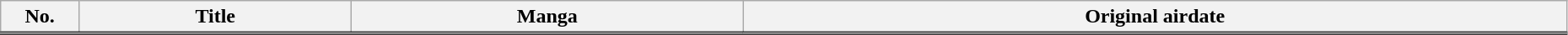<table class="wikitable" style="width: 98%; background:#FFF;">
<tr style="border-bottom:3px solid #404040;">
<th style="width: 5%;">No.</th>
<th>Title</th>
<th style="width:25%;">Manga</th>
<th>Original airdate</th>
</tr>
<tr>
</tr>
</table>
